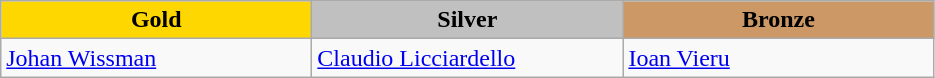<table class="wikitable" style="text-align:left">
<tr align="center">
<td width=200 bgcolor=gold><strong>Gold</strong></td>
<td width=200 bgcolor=silver><strong>Silver</strong></td>
<td width=200 bgcolor=CC9966><strong>Bronze</strong></td>
</tr>
<tr>
<td><a href='#'>Johan Wissman</a><br><em></em></td>
<td><a href='#'>Claudio Licciardello</a><br><em></em></td>
<td><a href='#'>Ioan Vieru</a><br><em></em></td>
</tr>
</table>
